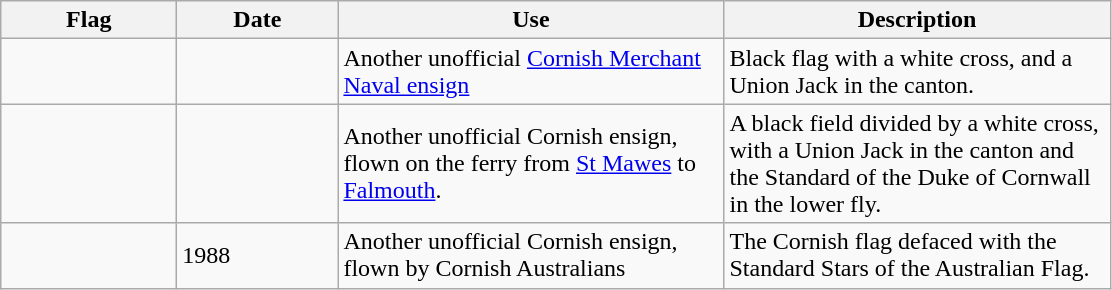<table class="wikitable">
<tr>
<th width="110">Flag</th>
<th width="100">Date</th>
<th width="250">Use</th>
<th width="250">Description</th>
</tr>
<tr>
<td></td>
<td></td>
<td>Another unofficial <a href='#'>Cornish Merchant Naval ensign</a></td>
<td>Black flag with a white cross, and a Union Jack in the canton.</td>
</tr>
<tr>
<td></td>
<td></td>
<td>Another unofficial Cornish ensign, flown on the ferry from <a href='#'>St Mawes</a> to <a href='#'>Falmouth</a>.</td>
<td>A black field divided by a white cross, with a Union Jack in the canton and the Standard of the Duke of Cornwall in the lower fly.</td>
</tr>
<tr>
<td></td>
<td>1988</td>
<td>Another unofficial Cornish ensign, flown by Cornish Australians</td>
<td>The Cornish flag defaced with the Standard Stars of the Australian Flag.</td>
</tr>
</table>
